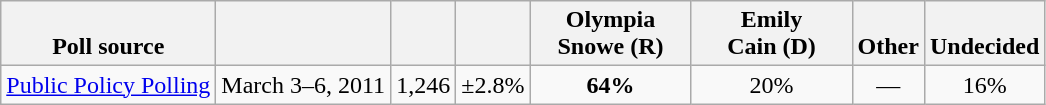<table class="wikitable" style="text-align:center">
<tr valign= bottom>
<th>Poll source</th>
<th></th>
<th></th>
<th></th>
<th style="width:100px;">Olympia<br>Snowe (R)</th>
<th style="width:100px;">Emily<br>Cain (D)</th>
<th>Other</th>
<th>Undecided</th>
</tr>
<tr>
<td align=left><a href='#'>Public Policy Polling</a></td>
<td>March 3–6, 2011</td>
<td>1,246</td>
<td>±2.8%</td>
<td><strong>64%</strong></td>
<td>20%</td>
<td>—</td>
<td>16%</td>
</tr>
</table>
